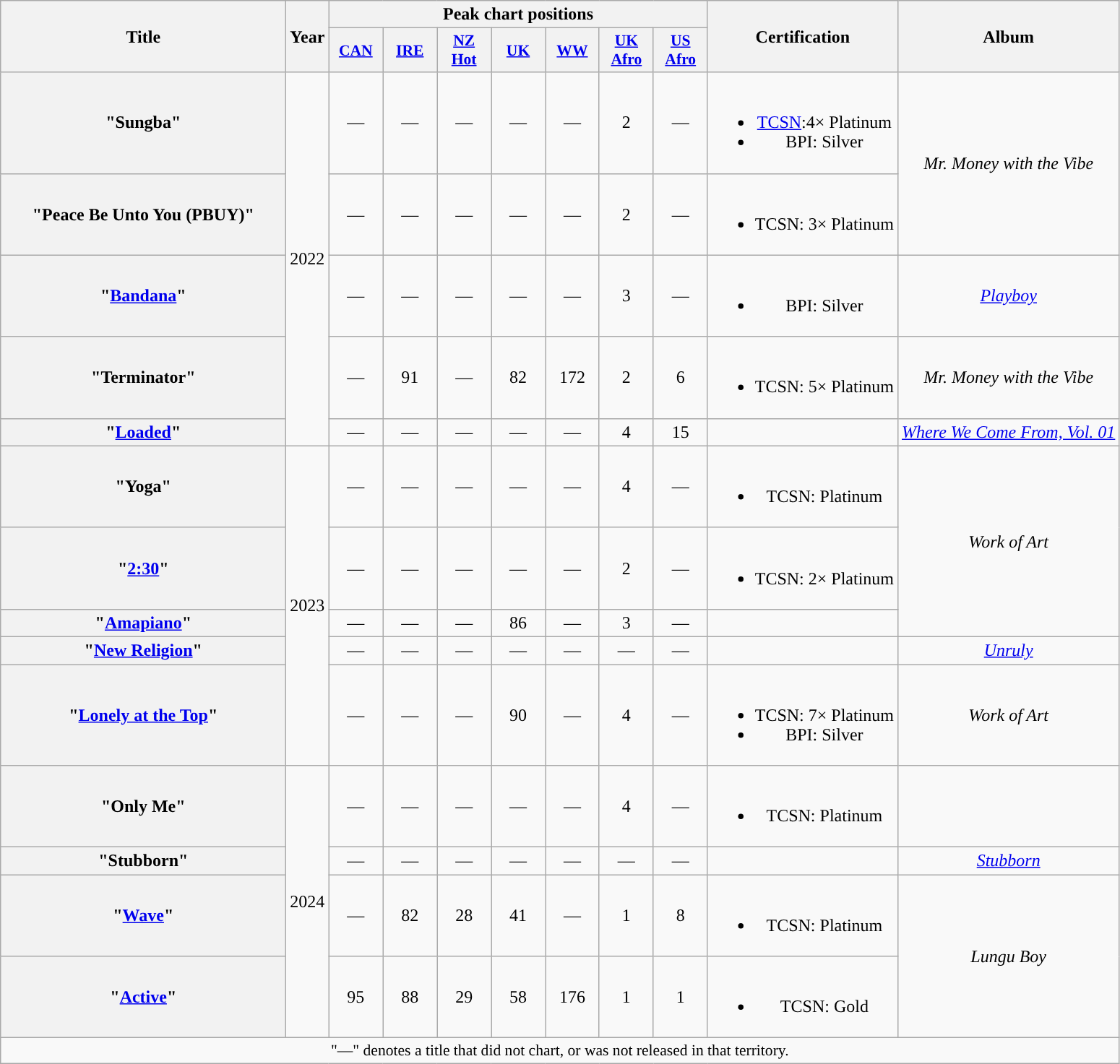<table class="wikitable plainrowheaders" style="text-align:center">
<tr>
<th scope="col" rowspan="2" style="width:16em;">Title</th>
<th scope="col" rowspan="2">Year</th>
<th colspan="7" scope="col">Peak chart positions</th>
<th rowspan="2" scope="col">Certification</th>
<th rowspan="2" scope="col">Album</th>
</tr>
<tr>
<th scope="col" style="width:3em;font-size:90%;"><a href='#'>CAN</a><br></th>
<th scope="col" style="width:3em;font-size:90%;"><a href='#'>IRE</a><br></th>
<th scope="col" style="width:3em;font-size:90%;"><a href='#'>NZ Hot</a><br></th>
<th scope="col" style="width:3em;font-size:90%;"><a href='#'>UK</a><br></th>
<th scope="col" style="width:3em;font-size:90%;"><a href='#'>WW</a><br></th>
<th scope="col" style="width:3em;font-size:90%;"><a href='#'>UK Afro</a><br></th>
<th scope="col" style="width:3em;font-size:90%;"><a href='#'>US<br>Afro</a><br></th>
</tr>
<tr>
<th scope="row">"Sungba"<br></th>
<td rowspan="5">2022</td>
<td>—</td>
<td>—</td>
<td>—</td>
<td>—</td>
<td>—</td>
<td>2</td>
<td>—</td>
<td><br><ul><li><a href='#'>TCSN</a>:4× Platinum</li><li>BPI: Silver</li></ul></td>
<td rowspan=2><em>Mr. Money with the Vibe</em></td>
</tr>
<tr>
<th scope="row">"Peace Be Unto You (PBUY)"</th>
<td>—</td>
<td>—</td>
<td>—</td>
<td>—</td>
<td>—</td>
<td>2</td>
<td>—</td>
<td><br><ul><li>TCSN: 3× Platinum</li></ul></td>
</tr>
<tr>
<th scope="row">"<a href='#'>Bandana</a>"</th>
<td>—</td>
<td>—</td>
<td>—</td>
<td>—</td>
<td>—</td>
<td>3</td>
<td>—</td>
<td><br><ul><li>BPI: Silver</li></ul></td>
<td><em><a href='#'>Playboy</a></em></td>
</tr>
<tr>
<th scope="row">"Terminator"</th>
<td>—</td>
<td>91</td>
<td>—</td>
<td>82</td>
<td>172</td>
<td>2</td>
<td>6</td>
<td><br><ul><li>TCSN: 5× Platinum</li></ul></td>
<td><em>Mr. Money with the Vibe</em></td>
</tr>
<tr>
<th scope="row">"<a href='#'>Loaded</a>"<br></th>
<td>—</td>
<td>—</td>
<td>—</td>
<td>—</td>
<td>—</td>
<td>4</td>
<td>15</td>
<td></td>
<td><em><a href='#'>Where We Come From, Vol. 01</a></em></td>
</tr>
<tr>
<th scope="row">"Yoga"</th>
<td rowspan="5">2023</td>
<td>—</td>
<td>—</td>
<td>—</td>
<td>—</td>
<td>—</td>
<td>4</td>
<td>—</td>
<td><br><ul><li>TCSN: Platinum</li></ul></td>
<td rowspan="3"><em>Work of Art</em></td>
</tr>
<tr>
<th scope="row">"<a href='#'>2:30</a>"</th>
<td>—</td>
<td>—</td>
<td>—</td>
<td>—</td>
<td>—</td>
<td>2</td>
<td>—</td>
<td><br><ul><li>TCSN: 2× Platinum</li></ul></td>
</tr>
<tr>
<th scope="row">"<a href='#'>Amapiano</a>"<br></th>
<td>—</td>
<td>—</td>
<td>—</td>
<td>86</td>
<td>—</td>
<td>3</td>
<td>—</td>
<td></td>
</tr>
<tr>
<th scope="row">"<a href='#'>New Religion</a>"<br></th>
<td>—</td>
<td>—</td>
<td>—</td>
<td>—</td>
<td>—</td>
<td>—</td>
<td>—</td>
<td></td>
<td><em><a href='#'>Unruly</a></em></td>
</tr>
<tr>
<th scope="row">"<a href='#'>Lonely at the Top</a>"<br></th>
<td>—</td>
<td>—</td>
<td>—</td>
<td>90</td>
<td>—</td>
<td>4</td>
<td>—</td>
<td><br><ul><li>TCSN: 7× Platinum</li><li>BPI: Silver</li></ul></td>
<td><em>Work of Art</em></td>
</tr>
<tr>
<th scope="row">"Only Me"</th>
<td rowspan="4">2024</td>
<td>—</td>
<td>—</td>
<td>—</td>
<td>—</td>
<td>—</td>
<td>4</td>
<td>—</td>
<td><br><ul><li>TCSN: Platinum</li></ul></td>
<td></td>
</tr>
<tr>
<th scope="row">"Stubborn"<br></th>
<td>—</td>
<td>—</td>
<td>—</td>
<td>—</td>
<td>—</td>
<td>—</td>
<td>—</td>
<td></td>
<td><em><a href='#'>Stubborn</a></em></td>
</tr>
<tr>
<th scope="row">"<a href='#'>Wave</a>"<br></th>
<td>—</td>
<td>82</td>
<td>28</td>
<td>41</td>
<td>—</td>
<td>1</td>
<td>8</td>
<td><br><ul><li>TCSN: Platinum</li></ul></td>
<td rowspan="2"><em>Lungu Boy</em></td>
</tr>
<tr>
<th scope="row">"<a href='#'>Active</a>"<br></th>
<td>95</td>
<td>88</td>
<td>29</td>
<td>58</td>
<td>176</td>
<td>1</td>
<td>1</td>
<td><br><ul><li>TCSN: Gold</li></ul></td>
</tr>
<tr>
<td colspan="14" style="font-size:90%">"—" denotes a title that did not chart, or was not released in that territory.</td>
</tr>
</table>
